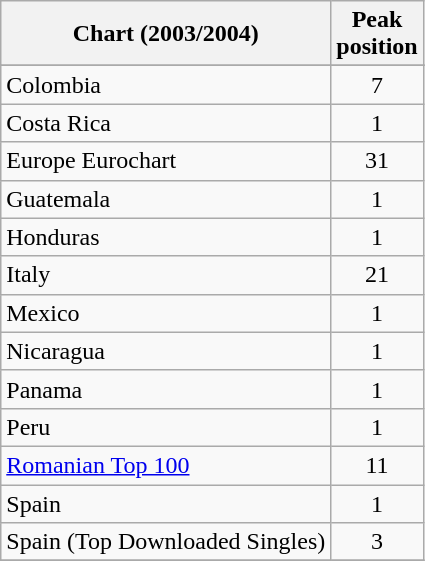<table class="wikitable">
<tr>
<th>Chart (2003/2004)</th>
<th>Peak<br>position</th>
</tr>
<tr>
</tr>
<tr>
</tr>
<tr>
</tr>
<tr>
<td>Colombia</td>
<td align="center">7</td>
</tr>
<tr>
<td>Costa Rica</td>
<td align="center">1</td>
</tr>
<tr>
<td>Europe Eurochart</td>
<td align="center">31</td>
</tr>
<tr>
<td>Guatemala</td>
<td align="center">1</td>
</tr>
<tr>
<td>Honduras</td>
<td align="center">1</td>
</tr>
<tr>
<td>Italy</td>
<td align="center">21</td>
</tr>
<tr>
<td>Mexico</td>
<td align="center">1</td>
</tr>
<tr>
<td>Nicaragua</td>
<td align="center">1</td>
</tr>
<tr>
<td>Panama</td>
<td align="center">1</td>
</tr>
<tr>
<td>Peru</td>
<td align="center">1</td>
</tr>
<tr>
<td align="left"><a href='#'>Romanian Top 100</a></td>
<td align="center">11</td>
</tr>
<tr>
<td>Spain</td>
<td align="center">1</td>
</tr>
<tr>
<td>Spain (Top Downloaded Singles)</td>
<td align="center">3</td>
</tr>
<tr>
</tr>
</table>
